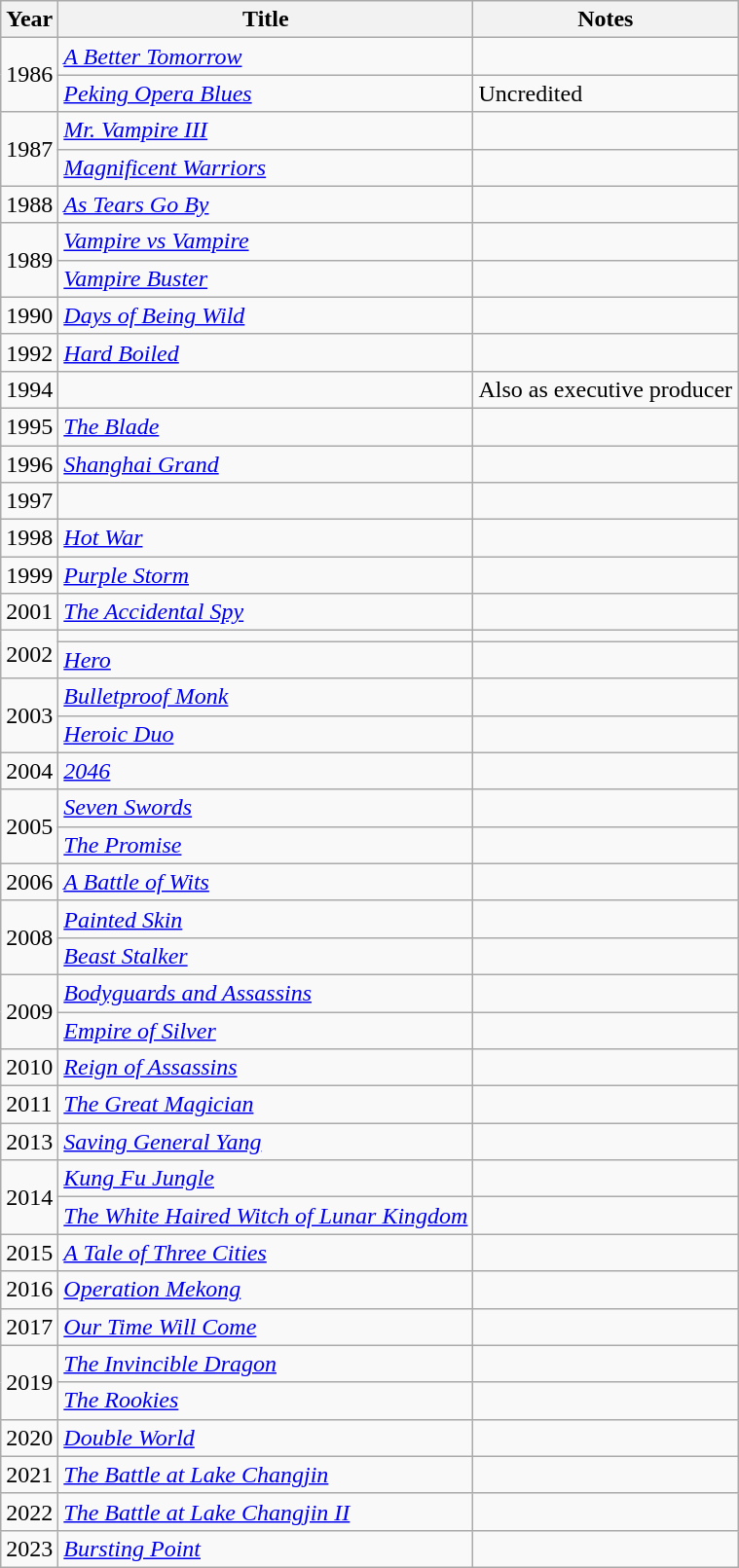<table class="wikitable">
<tr>
<th>Year</th>
<th>Title</th>
<th>Notes</th>
</tr>
<tr>
<td rowspan="2">1986</td>
<td><em><a href='#'>A Better Tomorrow</a></em></td>
<td></td>
</tr>
<tr>
<td><em><a href='#'>Peking Opera Blues</a></em></td>
<td>Uncredited</td>
</tr>
<tr>
<td rowspan="2">1987</td>
<td><em><a href='#'>Mr. Vampire III</a></em></td>
<td></td>
</tr>
<tr>
<td><em><a href='#'>Magnificent Warriors</a></em></td>
<td></td>
</tr>
<tr>
<td>1988</td>
<td><em><a href='#'>As Tears Go By</a></em></td>
<td></td>
</tr>
<tr>
<td rowspan="2">1989</td>
<td><em><a href='#'>Vampire vs Vampire</a></em></td>
<td></td>
</tr>
<tr>
<td><em><a href='#'>Vampire Buster</a></em></td>
<td></td>
</tr>
<tr>
<td>1990</td>
<td><em><a href='#'>Days of Being Wild</a></em></td>
<td></td>
</tr>
<tr>
<td>1992</td>
<td><em><a href='#'>Hard Boiled</a></em></td>
<td></td>
</tr>
<tr>
<td>1994</td>
<td><em></em></td>
<td>Also as executive producer</td>
</tr>
<tr>
<td>1995</td>
<td><em><a href='#'>The Blade</a></em></td>
<td></td>
</tr>
<tr>
<td>1996</td>
<td><em><a href='#'>Shanghai Grand</a></em></td>
<td></td>
</tr>
<tr>
<td>1997</td>
<td><em></em></td>
<td></td>
</tr>
<tr>
<td>1998</td>
<td><em><a href='#'>Hot War</a></em></td>
<td></td>
</tr>
<tr>
<td>1999</td>
<td><em><a href='#'>Purple Storm</a></em></td>
<td></td>
</tr>
<tr>
<td>2001</td>
<td><em><a href='#'>The Accidental Spy</a></em></td>
<td></td>
</tr>
<tr>
<td rowspan="2">2002</td>
<td><em></em></td>
<td></td>
</tr>
<tr>
<td><em><a href='#'>Hero</a></em></td>
<td></td>
</tr>
<tr>
<td rowspan="2">2003</td>
<td><em><a href='#'>Bulletproof Monk</a></em></td>
<td></td>
</tr>
<tr>
<td><em><a href='#'>Heroic Duo</a></em></td>
<td></td>
</tr>
<tr>
<td>2004</td>
<td><em><a href='#'>2046</a></em></td>
<td></td>
</tr>
<tr>
<td rowspan="2">2005</td>
<td><em><a href='#'>Seven Swords</a></em></td>
<td></td>
</tr>
<tr>
<td><em><a href='#'>The Promise</a></em></td>
<td></td>
</tr>
<tr>
<td>2006</td>
<td><em><a href='#'>A Battle of Wits</a></em></td>
<td></td>
</tr>
<tr>
<td rowspan="2">2008</td>
<td><em><a href='#'>Painted Skin</a></em></td>
<td></td>
</tr>
<tr>
<td><em><a href='#'>Beast Stalker</a></em></td>
<td></td>
</tr>
<tr>
<td rowspan="2">2009</td>
<td><em><a href='#'>Bodyguards and Assassins</a></em></td>
<td></td>
</tr>
<tr>
<td><em><a href='#'>Empire of Silver</a></em></td>
<td></td>
</tr>
<tr>
<td>2010</td>
<td><em><a href='#'>Reign of Assassins</a></em></td>
<td></td>
</tr>
<tr>
<td>2011</td>
<td><em><a href='#'>The Great Magician</a></em></td>
<td></td>
</tr>
<tr>
<td>2013</td>
<td><em><a href='#'>Saving General Yang</a></em></td>
<td></td>
</tr>
<tr>
<td rowspan="2">2014</td>
<td><em><a href='#'>Kung Fu Jungle</a></em></td>
<td></td>
</tr>
<tr>
<td><em><a href='#'>The White Haired Witch of Lunar Kingdom</a></em></td>
<td></td>
</tr>
<tr>
<td>2015</td>
<td><em><a href='#'>A Tale of Three Cities</a></em></td>
<td></td>
</tr>
<tr>
<td>2016</td>
<td><em><a href='#'>Operation Mekong</a></em></td>
<td></td>
</tr>
<tr>
<td>2017</td>
<td><em><a href='#'>Our Time Will Come</a></em></td>
<td></td>
</tr>
<tr>
<td rowspan="2">2019</td>
<td><em><a href='#'>The Invincible Dragon</a></em></td>
<td></td>
</tr>
<tr>
<td><em><a href='#'>The Rookies</a></em></td>
<td></td>
</tr>
<tr>
<td>2020</td>
<td><em><a href='#'>Double World</a></em></td>
<td></td>
</tr>
<tr>
<td>2021</td>
<td><em><a href='#'>The Battle at Lake Changjin</a></em></td>
<td></td>
</tr>
<tr>
<td>2022</td>
<td><em><a href='#'>The Battle at Lake Changjin II</a></em></td>
<td></td>
</tr>
<tr>
<td>2023</td>
<td><em><a href='#'>Bursting Point</a></em></td>
<td></td>
</tr>
</table>
